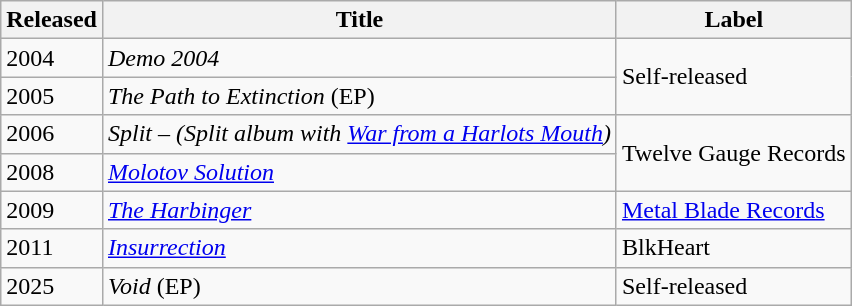<table class="wikitable">
<tr>
<th>Released</th>
<th>Title</th>
<th>Label</th>
</tr>
<tr>
<td>2004</td>
<td><em>Demo 2004</em></td>
<td rowspan="2">Self-released</td>
</tr>
<tr>
<td>2005</td>
<td><em>The Path to Extinction</em> (EP)</td>
</tr>
<tr>
<td>2006</td>
<td><em>Split – (Split album with <a href='#'>War from a Harlots Mouth</a>)</em></td>
<td rowspan="2">Twelve Gauge Records</td>
</tr>
<tr>
<td>2008</td>
<td><em><a href='#'>Molotov Solution</a></em></td>
</tr>
<tr>
<td>2009</td>
<td><em><a href='#'>The Harbinger</a></em></td>
<td><a href='#'>Metal Blade Records</a></td>
</tr>
<tr>
<td>2011</td>
<td><em><a href='#'>Insurrection</a></em></td>
<td>BlkHeart</td>
</tr>
<tr>
<td>2025</td>
<td><em>Void</em> (EP)</td>
<td>Self-released</td>
</tr>
</table>
